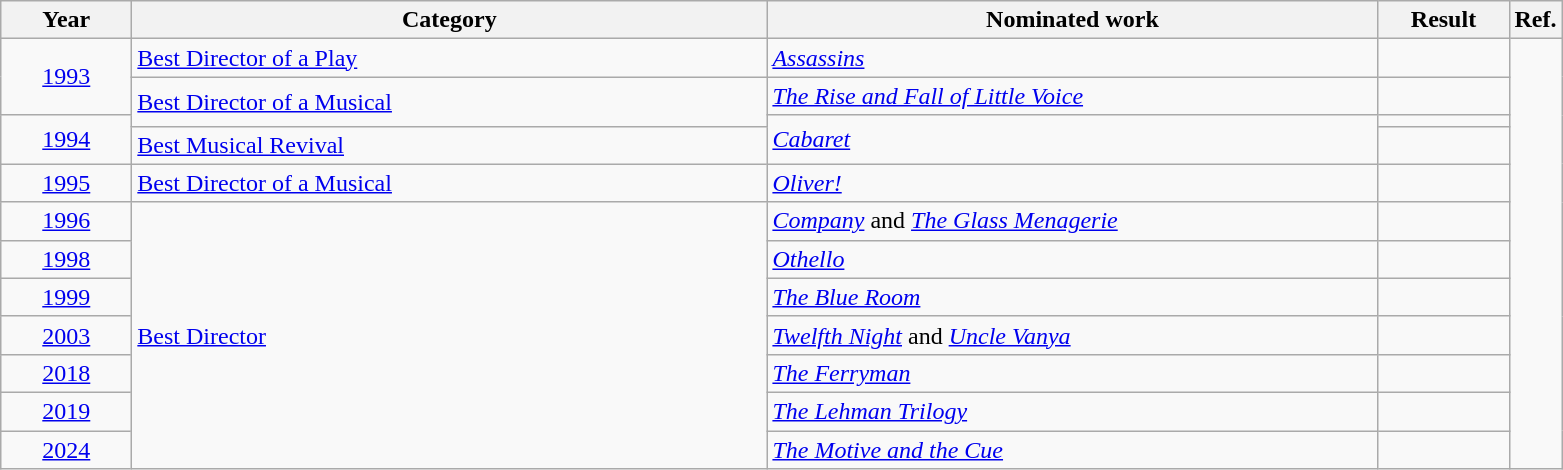<table class=wikitable>
<tr>
<th scope="col" style="width:5em;">Year</th>
<th scope="col" style="width:26em;">Category</th>
<th scope="col" style="width:25em;">Nominated work</th>
<th scope="col" style="width:5em;">Result</th>
<th>Ref.</th>
</tr>
<tr>
<td style="text-align:center;", rowspan="2"><a href='#'>1993</a></td>
<td><a href='#'>Best Director of a Play</a></td>
<td><em><a href='#'>Assassins</a></em></td>
<td></td>
<td rowspan="12"></td>
</tr>
<tr>
<td rowspan="2"><a href='#'>Best Director of a Musical</a></td>
<td><em><a href='#'>The Rise and Fall of Little Voice</a></em></td>
<td></td>
</tr>
<tr>
<td style="text-align:center;", rowspan="2"><a href='#'>1994</a></td>
<td rowspan="2"><em><a href='#'>Cabaret</a></em></td>
<td></td>
</tr>
<tr>
<td><a href='#'>Best Musical Revival</a></td>
<td></td>
</tr>
<tr>
<td style="text-align:center;"><a href='#'>1995</a></td>
<td><a href='#'>Best Director of a Musical</a></td>
<td><em><a href='#'>Oliver!</a></em></td>
<td></td>
</tr>
<tr>
<td style="text-align:center;"><a href='#'>1996</a></td>
<td rowspan="7"><a href='#'>Best Director</a></td>
<td><em><a href='#'>Company</a></em> and <em><a href='#'>The Glass Menagerie</a></em></td>
<td></td>
</tr>
<tr>
<td style="text-align:center;"><a href='#'>1998</a></td>
<td><em><a href='#'>Othello</a></em></td>
<td></td>
</tr>
<tr>
<td style="text-align:center;"><a href='#'>1999</a></td>
<td><em><a href='#'>The Blue Room</a></em></td>
<td></td>
</tr>
<tr>
<td style="text-align:center;"><a href='#'>2003</a></td>
<td><em><a href='#'>Twelfth Night</a></em> and <em><a href='#'>Uncle Vanya</a></em></td>
<td></td>
</tr>
<tr>
<td style="text-align:center;"><a href='#'>2018</a></td>
<td><em><a href='#'>The Ferryman</a></em></td>
<td></td>
</tr>
<tr>
<td style="text-align:center;"><a href='#'>2019</a></td>
<td><em><a href='#'>The Lehman Trilogy</a></em></td>
<td></td>
</tr>
<tr>
<td style="text-align:center;"><a href='#'>2024</a></td>
<td><em><a href='#'>The Motive and the Cue</a></em></td>
<td></td>
</tr>
</table>
